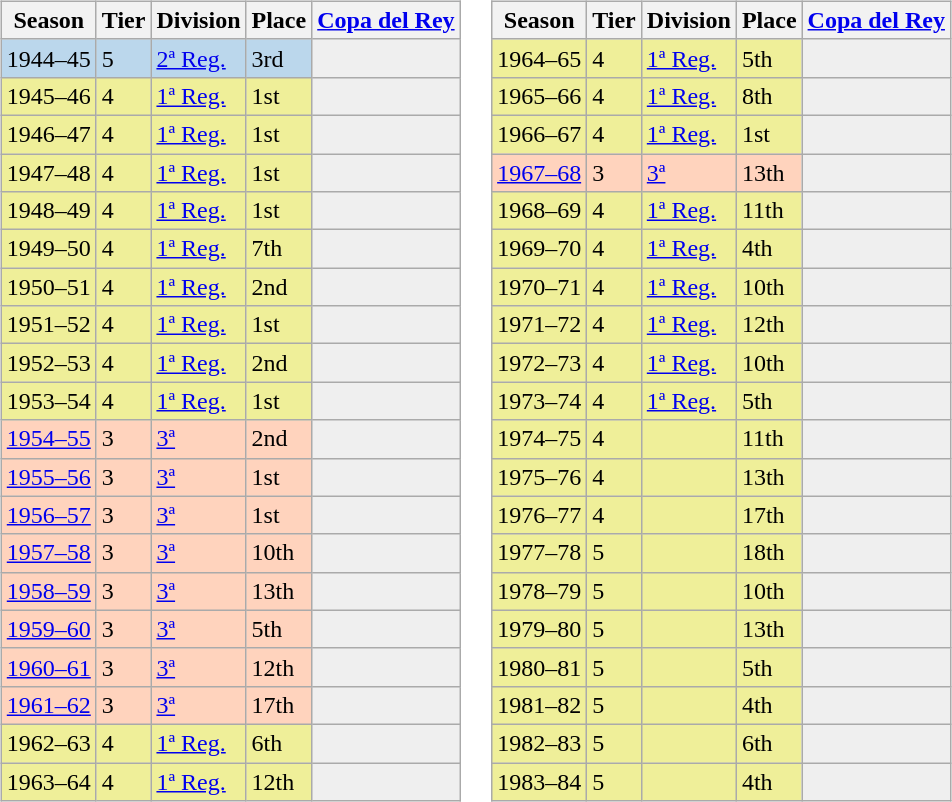<table>
<tr>
<td valign="top" width=0%><br><table class="wikitable">
<tr style="background:#f0f6fa;">
<th>Season</th>
<th>Tier</th>
<th>Division</th>
<th>Place</th>
<th><a href='#'>Copa del Rey</a></th>
</tr>
<tr>
<td style="background:#BBD7EC;">1944–45</td>
<td style="background:#BBD7EC;">5</td>
<td style="background:#BBD7EC;"><a href='#'>2ª Reg.</a></td>
<td style="background:#BBD7EC;">3rd</td>
<th style="background:#efefef;"></th>
</tr>
<tr>
<td style="background:#EFEF99;">1945–46</td>
<td style="background:#EFEF99;">4</td>
<td style="background:#EFEF99;"><a href='#'>1ª Reg.</a></td>
<td style="background:#EFEF99;">1st</td>
<th style="background:#efefef;"></th>
</tr>
<tr>
<td style="background:#EFEF99;">1946–47</td>
<td style="background:#EFEF99;">4</td>
<td style="background:#EFEF99;"><a href='#'>1ª Reg.</a></td>
<td style="background:#EFEF99;">1st</td>
<th style="background:#efefef;"></th>
</tr>
<tr>
<td style="background:#EFEF99;">1947–48</td>
<td style="background:#EFEF99;">4</td>
<td style="background:#EFEF99;"><a href='#'>1ª Reg.</a></td>
<td style="background:#EFEF99;">1st</td>
<th style="background:#efefef;"></th>
</tr>
<tr>
<td style="background:#EFEF99;">1948–49</td>
<td style="background:#EFEF99;">4</td>
<td style="background:#EFEF99;"><a href='#'>1ª Reg.</a></td>
<td style="background:#EFEF99;">1st</td>
<th style="background:#efefef;"></th>
</tr>
<tr>
<td style="background:#EFEF99;">1949–50</td>
<td style="background:#EFEF99;">4</td>
<td style="background:#EFEF99;"><a href='#'>1ª Reg.</a></td>
<td style="background:#EFEF99;">7th</td>
<th style="background:#efefef;"></th>
</tr>
<tr>
<td style="background:#EFEF99;">1950–51</td>
<td style="background:#EFEF99;">4</td>
<td style="background:#EFEF99;"><a href='#'>1ª Reg.</a></td>
<td style="background:#EFEF99;">2nd</td>
<th style="background:#efefef;"></th>
</tr>
<tr>
<td style="background:#EFEF99;">1951–52</td>
<td style="background:#EFEF99;">4</td>
<td style="background:#EFEF99;"><a href='#'>1ª Reg.</a></td>
<td style="background:#EFEF99;">1st</td>
<th style="background:#efefef;"></th>
</tr>
<tr>
<td style="background:#EFEF99;">1952–53</td>
<td style="background:#EFEF99;">4</td>
<td style="background:#EFEF99;"><a href='#'>1ª Reg.</a></td>
<td style="background:#EFEF99;">2nd</td>
<th style="background:#efefef;"></th>
</tr>
<tr>
<td style="background:#EFEF99;">1953–54</td>
<td style="background:#EFEF99;">4</td>
<td style="background:#EFEF99;"><a href='#'>1ª Reg.</a></td>
<td style="background:#EFEF99;">1st</td>
<th style="background:#efefef;"></th>
</tr>
<tr>
<td style="background:#FFD3BD;"><a href='#'>1954–55</a></td>
<td style="background:#FFD3BD;">3</td>
<td style="background:#FFD3BD;"><a href='#'>3ª</a></td>
<td style="background:#FFD3BD;">2nd</td>
<th style="background:#efefef;"></th>
</tr>
<tr>
<td style="background:#FFD3BD;"><a href='#'>1955–56</a></td>
<td style="background:#FFD3BD;">3</td>
<td style="background:#FFD3BD;"><a href='#'>3ª</a></td>
<td style="background:#FFD3BD;">1st</td>
<th style="background:#efefef;"></th>
</tr>
<tr>
<td style="background:#FFD3BD;"><a href='#'>1956–57</a></td>
<td style="background:#FFD3BD;">3</td>
<td style="background:#FFD3BD;"><a href='#'>3ª</a></td>
<td style="background:#FFD3BD;">1st</td>
<th style="background:#efefef;"></th>
</tr>
<tr>
<td style="background:#FFD3BD;"><a href='#'>1957–58</a></td>
<td style="background:#FFD3BD;">3</td>
<td style="background:#FFD3BD;"><a href='#'>3ª</a></td>
<td style="background:#FFD3BD;">10th</td>
<th style="background:#efefef;"></th>
</tr>
<tr>
<td style="background:#FFD3BD;"><a href='#'>1958–59</a></td>
<td style="background:#FFD3BD;">3</td>
<td style="background:#FFD3BD;"><a href='#'>3ª</a></td>
<td style="background:#FFD3BD;">13th</td>
<th style="background:#efefef;"></th>
</tr>
<tr>
<td style="background:#FFD3BD;"><a href='#'>1959–60</a></td>
<td style="background:#FFD3BD;">3</td>
<td style="background:#FFD3BD;"><a href='#'>3ª</a></td>
<td style="background:#FFD3BD;">5th</td>
<th style="background:#efefef;"></th>
</tr>
<tr>
<td style="background:#FFD3BD;"><a href='#'>1960–61</a></td>
<td style="background:#FFD3BD;">3</td>
<td style="background:#FFD3BD;"><a href='#'>3ª</a></td>
<td style="background:#FFD3BD;">12th</td>
<th style="background:#efefef;"></th>
</tr>
<tr>
<td style="background:#FFD3BD;"><a href='#'>1961–62</a></td>
<td style="background:#FFD3BD;">3</td>
<td style="background:#FFD3BD;"><a href='#'>3ª</a></td>
<td style="background:#FFD3BD;">17th</td>
<th style="background:#efefef;"></th>
</tr>
<tr>
<td style="background:#EFEF99;">1962–63</td>
<td style="background:#EFEF99;">4</td>
<td style="background:#EFEF99;"><a href='#'>1ª Reg.</a></td>
<td style="background:#EFEF99;">6th</td>
<th style="background:#efefef;"></th>
</tr>
<tr>
<td style="background:#EFEF99;">1963–64</td>
<td style="background:#EFEF99;">4</td>
<td style="background:#EFEF99;"><a href='#'>1ª Reg.</a></td>
<td style="background:#EFEF99;">12th</td>
<th style="background:#efefef;"></th>
</tr>
</table>
</td>
<td valign="top" width=0%><br><table class="wikitable">
<tr style="background:#f0f6fa;">
<th>Season</th>
<th>Tier</th>
<th>Division</th>
<th>Place</th>
<th><a href='#'>Copa del Rey</a></th>
</tr>
<tr>
<td style="background:#EFEF99;">1964–65</td>
<td style="background:#EFEF99;">4</td>
<td style="background:#EFEF99;"><a href='#'>1ª Reg.</a></td>
<td style="background:#EFEF99;">5th</td>
<th style="background:#efefef;"></th>
</tr>
<tr>
<td style="background:#EFEF99;">1965–66</td>
<td style="background:#EFEF99;">4</td>
<td style="background:#EFEF99;"><a href='#'>1ª Reg.</a></td>
<td style="background:#EFEF99;">8th</td>
<th style="background:#efefef;"></th>
</tr>
<tr>
<td style="background:#EFEF99;">1966–67</td>
<td style="background:#EFEF99;">4</td>
<td style="background:#EFEF99;"><a href='#'>1ª Reg.</a></td>
<td style="background:#EFEF99;">1st</td>
<th style="background:#efefef;"></th>
</tr>
<tr>
<td style="background:#FFD3BD;"><a href='#'>1967–68</a></td>
<td style="background:#FFD3BD;">3</td>
<td style="background:#FFD3BD;"><a href='#'>3ª</a></td>
<td style="background:#FFD3BD;">13th</td>
<td style="background:#efefef;"></td>
</tr>
<tr>
<td style="background:#EFEF99;">1968–69</td>
<td style="background:#EFEF99;">4</td>
<td style="background:#EFEF99;"><a href='#'>1ª Reg.</a></td>
<td style="background:#EFEF99;">11th</td>
<th style="background:#efefef;"></th>
</tr>
<tr>
<td style="background:#EFEF99;">1969–70</td>
<td style="background:#EFEF99;">4</td>
<td style="background:#EFEF99;"><a href='#'>1ª Reg.</a></td>
<td style="background:#EFEF99;">4th</td>
<th style="background:#efefef;"></th>
</tr>
<tr>
<td style="background:#EFEF99;">1970–71</td>
<td style="background:#EFEF99;">4</td>
<td style="background:#EFEF99;"><a href='#'>1ª Reg.</a></td>
<td style="background:#EFEF99;">10th</td>
<th style="background:#efefef;"></th>
</tr>
<tr>
<td style="background:#EFEF99;">1971–72</td>
<td style="background:#EFEF99;">4</td>
<td style="background:#EFEF99;"><a href='#'>1ª Reg.</a></td>
<td style="background:#EFEF99;">12th</td>
<th style="background:#efefef;"></th>
</tr>
<tr>
<td style="background:#EFEF99;">1972–73</td>
<td style="background:#EFEF99;">4</td>
<td style="background:#EFEF99;"><a href='#'>1ª Reg.</a></td>
<td style="background:#EFEF99;">10th</td>
<th style="background:#efefef;"></th>
</tr>
<tr>
<td style="background:#EFEF99;">1973–74</td>
<td style="background:#EFEF99;">4</td>
<td style="background:#EFEF99;"><a href='#'>1ª Reg.</a></td>
<td style="background:#EFEF99;">5th</td>
<th style="background:#efefef;"></th>
</tr>
<tr>
<td style="background:#EFEF99;">1974–75</td>
<td style="background:#EFEF99;">4</td>
<td style="background:#EFEF99;"></td>
<td style="background:#EFEF99;">11th</td>
<th style="background:#efefef;"></th>
</tr>
<tr>
<td style="background:#EFEF99;">1975–76</td>
<td style="background:#EFEF99;">4</td>
<td style="background:#EFEF99;"></td>
<td style="background:#EFEF99;">13th</td>
<th style="background:#efefef;"></th>
</tr>
<tr>
<td style="background:#EFEF99;">1976–77</td>
<td style="background:#EFEF99;">4</td>
<td style="background:#EFEF99;"></td>
<td style="background:#EFEF99;">17th</td>
<th style="background:#efefef;"></th>
</tr>
<tr>
<td style="background:#EFEF99;">1977–78</td>
<td style="background:#EFEF99;">5</td>
<td style="background:#EFEF99;"></td>
<td style="background:#EFEF99;">18th</td>
<th style="background:#efefef;"></th>
</tr>
<tr>
<td style="background:#EFEF99;">1978–79</td>
<td style="background:#EFEF99;">5</td>
<td style="background:#EFEF99;"></td>
<td style="background:#EFEF99;">10th</td>
<th style="background:#efefef;"></th>
</tr>
<tr>
<td style="background:#EFEF99;">1979–80</td>
<td style="background:#EFEF99;">5</td>
<td style="background:#EFEF99;"></td>
<td style="background:#EFEF99;">13th</td>
<th style="background:#efefef;"></th>
</tr>
<tr>
<td style="background:#EFEF99;">1980–81</td>
<td style="background:#EFEF99;">5</td>
<td style="background:#EFEF99;"></td>
<td style="background:#EFEF99;">5th</td>
<th style="background:#efefef;"></th>
</tr>
<tr>
<td style="background:#EFEF99;">1981–82</td>
<td style="background:#EFEF99;">5</td>
<td style="background:#EFEF99;"></td>
<td style="background:#EFEF99;">4th</td>
<th style="background:#efefef;"></th>
</tr>
<tr>
<td style="background:#EFEF99;">1982–83</td>
<td style="background:#EFEF99;">5</td>
<td style="background:#EFEF99;"></td>
<td style="background:#EFEF99;">6th</td>
<th style="background:#efefef;"></th>
</tr>
<tr>
<td style="background:#EFEF99;">1983–84</td>
<td style="background:#EFEF99;">5</td>
<td style="background:#EFEF99;"></td>
<td style="background:#EFEF99;">4th</td>
<th style="background:#efefef;"></th>
</tr>
</table>
</td>
</tr>
</table>
